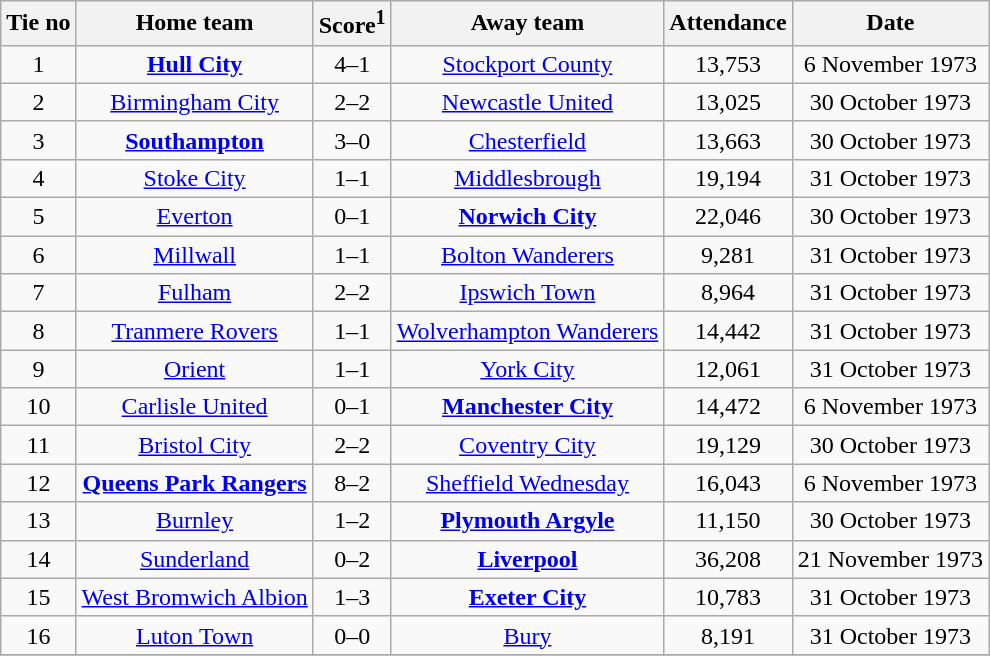<table class="wikitable" style="text-align: center">
<tr>
<th>Tie no</th>
<th>Home team</th>
<th>Score<sup>1</sup></th>
<th>Away team</th>
<th>Attendance</th>
<th>Date</th>
</tr>
<tr>
<td>1</td>
<td><strong><a href='#'>Hull City</a></strong></td>
<td>4–1</td>
<td><a href='#'>Stockport County</a></td>
<td>13,753</td>
<td>6 November 1973</td>
</tr>
<tr>
<td>2</td>
<td><a href='#'>Birmingham City</a></td>
<td>2–2</td>
<td><a href='#'>Newcastle United</a></td>
<td>13,025</td>
<td>30 October 1973</td>
</tr>
<tr>
<td>3</td>
<td><strong><a href='#'>Southampton</a></strong></td>
<td>3–0</td>
<td><a href='#'>Chesterfield</a></td>
<td>13,663</td>
<td>30 October 1973</td>
</tr>
<tr>
<td>4</td>
<td><a href='#'>Stoke City</a></td>
<td>1–1</td>
<td><a href='#'>Middlesbrough</a></td>
<td>19,194</td>
<td>31 October 1973</td>
</tr>
<tr>
<td>5</td>
<td><a href='#'>Everton</a></td>
<td>0–1</td>
<td><strong><a href='#'>Norwich City</a></strong></td>
<td>22,046</td>
<td>30 October 1973</td>
</tr>
<tr>
<td>6</td>
<td><a href='#'>Millwall</a></td>
<td>1–1</td>
<td><a href='#'>Bolton Wanderers</a></td>
<td>9,281</td>
<td>31 October 1973</td>
</tr>
<tr>
<td>7</td>
<td><a href='#'>Fulham</a></td>
<td>2–2</td>
<td><a href='#'>Ipswich Town</a></td>
<td>8,964</td>
<td>31 October 1973</td>
</tr>
<tr>
<td>8</td>
<td><a href='#'>Tranmere Rovers</a></td>
<td>1–1</td>
<td><a href='#'>Wolverhampton Wanderers</a></td>
<td>14,442</td>
<td>31 October 1973</td>
</tr>
<tr>
<td>9</td>
<td><a href='#'>Orient</a></td>
<td>1–1</td>
<td><a href='#'>York City</a></td>
<td>12,061</td>
<td>31 October 1973</td>
</tr>
<tr>
<td>10</td>
<td><a href='#'>Carlisle United</a></td>
<td>0–1</td>
<td><strong><a href='#'>Manchester City</a></strong></td>
<td>14,472</td>
<td>6 November 1973</td>
</tr>
<tr>
<td>11</td>
<td><a href='#'>Bristol City</a></td>
<td>2–2</td>
<td><a href='#'>Coventry City</a></td>
<td>19,129</td>
<td>30 October 1973</td>
</tr>
<tr>
<td>12</td>
<td><strong><a href='#'>Queens Park Rangers</a></strong></td>
<td>8–2</td>
<td><a href='#'>Sheffield Wednesday</a></td>
<td>16,043</td>
<td>6 November 1973</td>
</tr>
<tr>
<td>13</td>
<td><a href='#'>Burnley</a></td>
<td>1–2</td>
<td><strong><a href='#'>Plymouth Argyle</a></strong></td>
<td>11,150</td>
<td>30 October 1973</td>
</tr>
<tr>
<td>14</td>
<td><a href='#'>Sunderland</a></td>
<td>0–2</td>
<td><strong><a href='#'>Liverpool</a></strong></td>
<td>36,208</td>
<td>21 November 1973</td>
</tr>
<tr>
<td>15</td>
<td><a href='#'>West Bromwich Albion</a></td>
<td>1–3</td>
<td><strong><a href='#'>Exeter City</a></strong></td>
<td>10,783</td>
<td>31 October 1973</td>
</tr>
<tr>
<td>16</td>
<td><a href='#'>Luton Town</a></td>
<td>0–0</td>
<td><a href='#'>Bury</a></td>
<td>8,191</td>
<td>31 October 1973</td>
</tr>
<tr>
</tr>
</table>
